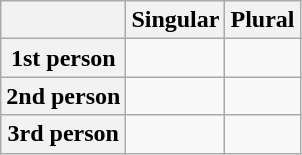<table class="wikitable">
<tr>
<th></th>
<th>Singular</th>
<th>Plural</th>
</tr>
<tr>
<th>1st person</th>
<td></td>
<td></td>
</tr>
<tr>
<th>2nd person</th>
<td></td>
<td></td>
</tr>
<tr>
<th>3rd person</th>
<td></td>
<td></td>
</tr>
</table>
